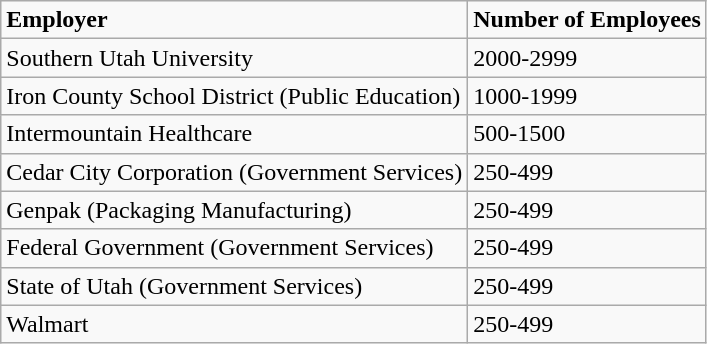<table class="wikitable">
<tr>
<td><strong>Employer</strong></td>
<td><strong>Number of Employees</strong></td>
</tr>
<tr>
<td>Southern Utah University</td>
<td>2000-2999</td>
</tr>
<tr>
<td>Iron County School District (Public Education)</td>
<td>1000-1999</td>
</tr>
<tr>
<td>Intermountain Healthcare</td>
<td>500-1500</td>
</tr>
<tr>
<td>Cedar City Corporation (Government Services)</td>
<td>250-499</td>
</tr>
<tr>
<td>Genpak (Packaging Manufacturing)</td>
<td>250-499</td>
</tr>
<tr>
<td>Federal Government (Government Services)</td>
<td>250-499</td>
</tr>
<tr>
<td>State of Utah (Government Services)</td>
<td>250-499</td>
</tr>
<tr>
<td>Walmart</td>
<td>250-499</td>
</tr>
</table>
